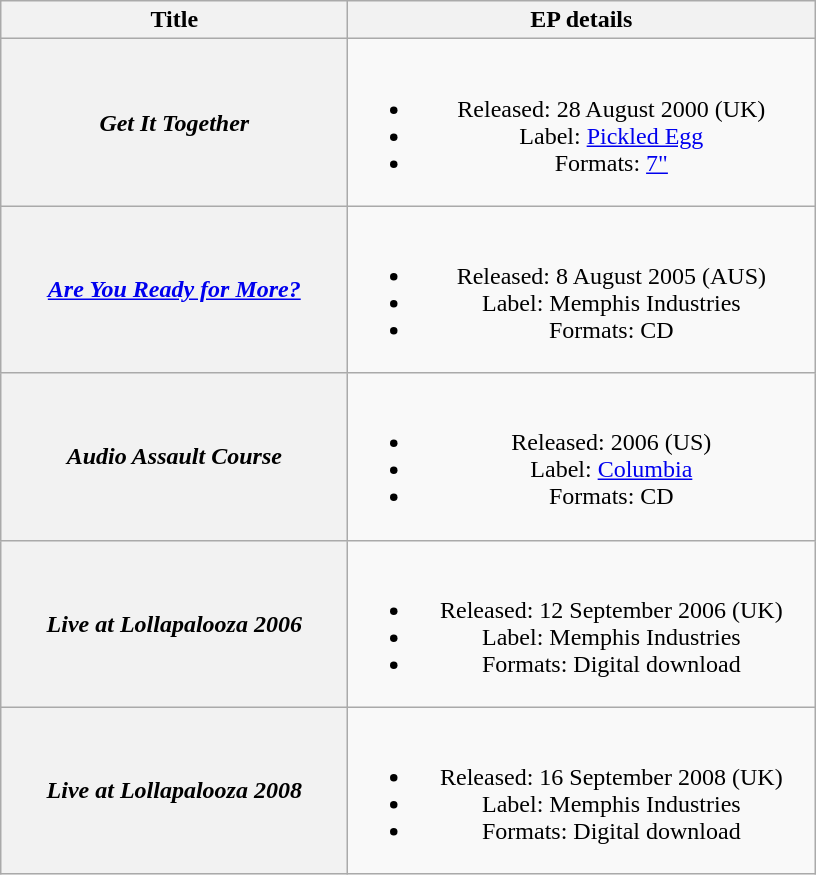<table class="wikitable plainrowheaders" style="text-align:center;">
<tr>
<th scope="col" style="width:14em;">Title</th>
<th scope="col" style="width:19em;">EP details</th>
</tr>
<tr>
<th scope="row"><em>Get It Together</em></th>
<td><br><ul><li>Released: 28 August 2000 <span>(UK)</span></li><li>Label: <a href='#'>Pickled Egg</a></li><li>Formats: <a href='#'>7"</a></li></ul></td>
</tr>
<tr>
<th scope="row"><em><a href='#'>Are You Ready for More?</a></em></th>
<td><br><ul><li>Released: 8 August 2005 <span>(AUS)</span></li><li>Label: Memphis Industries</li><li>Formats: CD</li></ul></td>
</tr>
<tr>
<th scope="row"><em>Audio Assault Course</em></th>
<td><br><ul><li>Released: 2006 <span>(US)</span></li><li>Label: <a href='#'>Columbia</a></li><li>Formats: CD</li></ul></td>
</tr>
<tr>
<th scope="row"><em>Live at Lollapalooza 2006</em></th>
<td><br><ul><li>Released: 12 September 2006 <span>(UK)</span></li><li>Label: Memphis Industries</li><li>Formats: Digital download</li></ul></td>
</tr>
<tr>
<th scope="row"><em>Live at Lollapalooza 2008</em></th>
<td><br><ul><li>Released: 16 September 2008 <span>(UK)</span></li><li>Label: Memphis Industries</li><li>Formats: Digital download</li></ul></td>
</tr>
</table>
